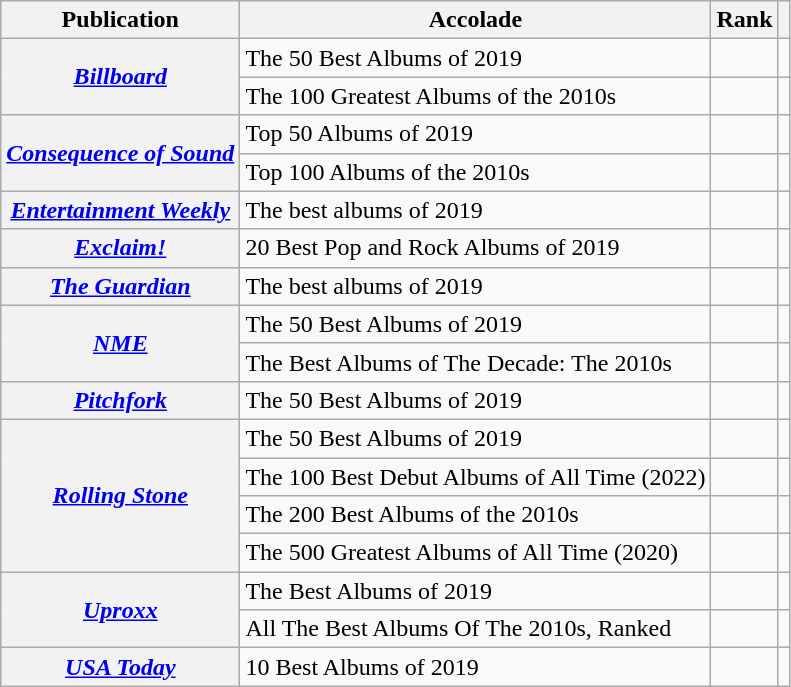<table class="wikitable sortable plainrowheaders">
<tr>
<th scope="col">Publication</th>
<th scope="col">Accolade</th>
<th scope="col">Rank</th>
<th scope="col" class="unsortable"></th>
</tr>
<tr>
<th scope="row" rowspan="2"><em><a href='#'>Billboard</a></em></th>
<td>The 50 Best Albums of 2019</td>
<td></td>
<td></td>
</tr>
<tr>
<td>The 100 Greatest Albums of the 2010s</td>
<td></td>
<td></td>
</tr>
<tr>
<th scope="row" rowspan="2"><em><a href='#'>Consequence of Sound</a></em></th>
<td>Top 50 Albums of 2019</td>
<td></td>
<td></td>
</tr>
<tr>
<td>Top 100 Albums of the 2010s</td>
<td></td>
<td></td>
</tr>
<tr>
<th scope="row"><em><a href='#'>Entertainment Weekly</a></em></th>
<td>The best albums of 2019</td>
<td></td>
<td></td>
</tr>
<tr>
<th scope="row"><em><a href='#'>Exclaim!</a></em></th>
<td>20 Best Pop and Rock Albums of 2019</td>
<td></td>
<td></td>
</tr>
<tr>
<th scope="row"><em><a href='#'>The Guardian</a></em></th>
<td>The best albums of 2019</td>
<td></td>
<td></td>
</tr>
<tr>
<th scope="row" rowspan="2"><em><a href='#'>NME</a></em></th>
<td>The 50 Best Albums of 2019</td>
<td></td>
<td></td>
</tr>
<tr>
<td>The Best Albums of The Decade: The 2010s</td>
<td></td>
<td></td>
</tr>
<tr>
<th scope="row"><em><a href='#'>Pitchfork</a></em></th>
<td>The 50 Best Albums of 2019</td>
<td></td>
<td></td>
</tr>
<tr>
<th scope="row" rowspan="4"><em><a href='#'>Rolling Stone</a></em></th>
<td>The 50 Best Albums of 2019</td>
<td></td>
<td></td>
</tr>
<tr>
<td>The 100 Best Debut Albums of All Time (2022)</td>
<td></td>
<td></td>
</tr>
<tr>
<td>The 200 Best Albums of the 2010s</td>
<td></td>
<td></td>
</tr>
<tr>
<td>The 500 Greatest Albums of All Time (2020)</td>
<td></td>
<td></td>
</tr>
<tr>
<th scope="row" rowspan="2"><em><a href='#'>Uproxx</a></em></th>
<td>The Best Albums of 2019</td>
<td></td>
<td></td>
</tr>
<tr>
<td>All The Best Albums Of The 2010s, Ranked</td>
<td></td>
<td></td>
</tr>
<tr>
<th scope="row"><em><a href='#'>USA Today</a></em></th>
<td>10 Best Albums of 2019</td>
<td></td>
<td></td>
</tr>
</table>
